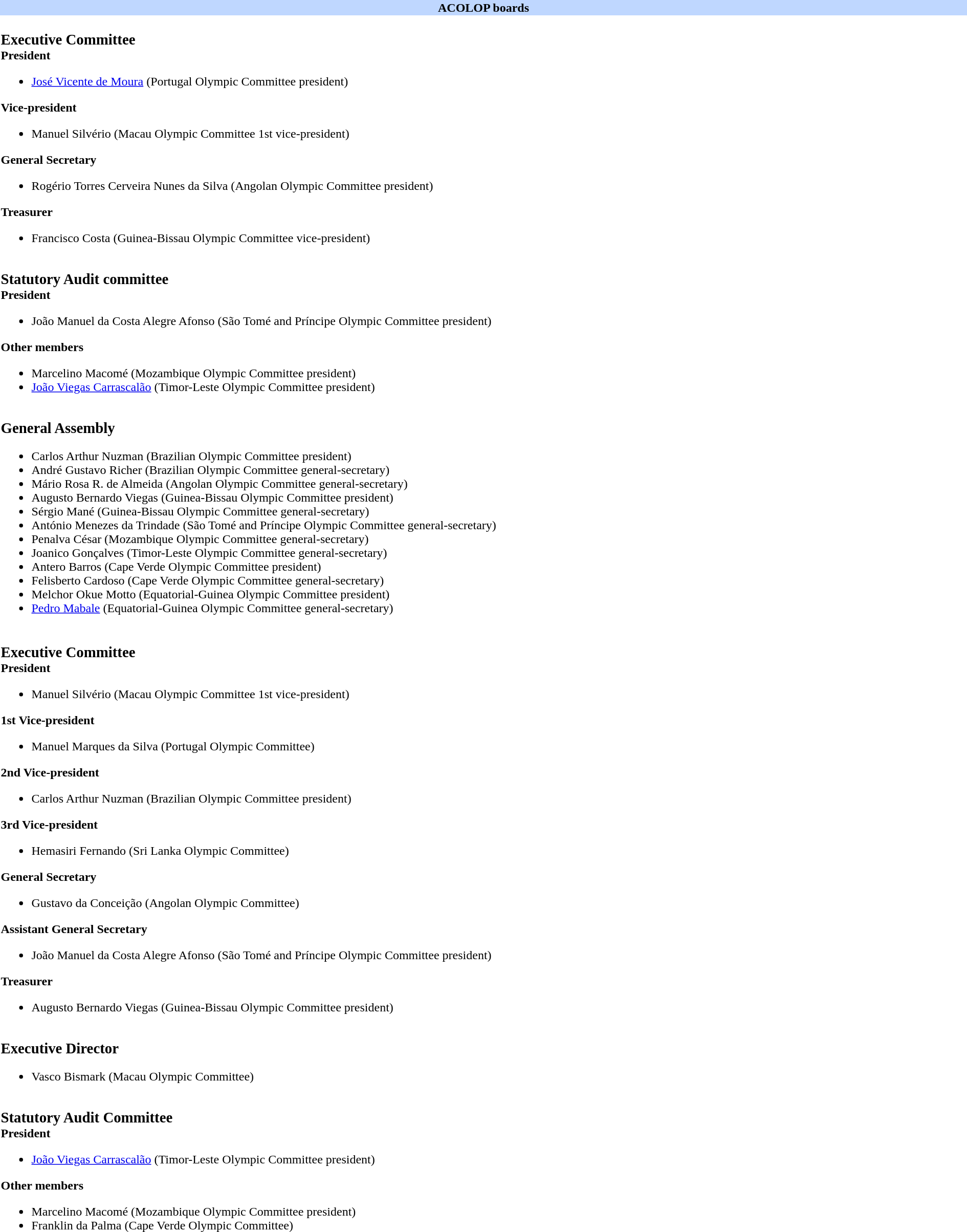<table class="toccolours" style="margin:0 auto; width:100%; clear:both;">
<tr>
<th style="text-align:center; background:#BFD7FF;">ACOLOP boards</th>
</tr>
<tr>
<td><br><big><strong>Executive Committee</strong></big><br>
<strong>President</strong><ul><li><a href='#'>José Vicente de Moura</a> (Portugal Olympic Committee president)</li></ul><strong>Vice-president</strong><ul><li>Manuel Silvério (Macau Olympic Committee 1st vice-president)</li></ul><strong>General Secretary</strong><ul><li>Rogério Torres Cerveira Nunes da Silva (Angolan Olympic Committee president)</li></ul><strong>Treasurer</strong><ul><li>Francisco Costa (Guinea-Bissau Olympic Committee vice-president)</li></ul><br><big><strong>Statutory Audit committee</strong></big><br>
<strong>President</strong><ul><li>João Manuel da Costa Alegre Afonso (São Tomé and Príncipe Olympic Committee president)</li></ul><strong>Other members</strong><ul><li>Marcelino Macomé (Mozambique Olympic Committee president)</li><li><a href='#'>João Viegas Carrascalão</a> (Timor-Leste Olympic Committee president)</li></ul><br><big><strong>General Assembly</strong></big><ul><li>Carlos Arthur Nuzman (Brazilian Olympic Committee president)</li><li>André Gustavo Richer (Brazilian Olympic Committee general-secretary)</li><li>Mário Rosa R. de Almeida (Angolan Olympic Committee general-secretary)</li><li>Augusto Bernardo Viegas (Guinea-Bissau Olympic Committee president)</li><li>Sérgio Mané (Guinea-Bissau Olympic Committee general-secretary)</li><li>António Menezes da Trindade (São Tomé and Príncipe Olympic Committee general-secretary)</li><li>Penalva César (Mozambique Olympic Committee general-secretary)</li><li>Joanico Gonçalves (Timor-Leste Olympic Committee general-secretary)</li><li>Antero Barros (Cape Verde Olympic Committee president)</li><li>Felisberto Cardoso (Cape Verde Olympic Committee general-secretary)</li><li>Melchor Okue Motto (Equatorial-Guinea Olympic Committee president)</li><li><a href='#'>Pedro Mabale</a> (Equatorial-Guinea Olympic Committee general-secretary)</li></ul></td>
</tr>
<tr>
<td><br><big><strong>Executive Committee</strong></big><br>
<strong>President</strong><ul><li>Manuel Silvério (Macau Olympic Committee 1st vice-president)</li></ul><strong>1st Vice-president</strong><ul><li>Manuel Marques da Silva (Portugal Olympic Committee)</li></ul><strong>2nd Vice-president</strong><ul><li>Carlos Arthur Nuzman (Brazilian Olympic Committee president)</li></ul><strong>3rd Vice-president</strong><ul><li>Hemasiri Fernando (Sri Lanka Olympic Committee)</li></ul><strong>General Secretary</strong><ul><li>Gustavo da Conceição (Angolan Olympic Committee)</li></ul><strong>Assistant General Secretary</strong><ul><li>João Manuel da Costa Alegre Afonso (São Tomé and Príncipe Olympic Committee president)</li></ul><strong>Treasurer</strong><ul><li>Augusto Bernardo Viegas (Guinea-Bissau Olympic Committee president)</li></ul><br>
<big><strong>Executive Director</strong></big><ul><li>Vasco Bismark (Macau Olympic Committee)</li></ul><br>
<big><strong>Statutory Audit Committee</strong></big><br>
<strong>President</strong><ul><li><a href='#'>João Viegas Carrascalão</a> (Timor-Leste Olympic Committee president)</li></ul><strong>Other members</strong><ul><li>Marcelino Macomé (Mozambique Olympic Committee president)</li><li>Franklin da Palma (Cape Verde Olympic Committee)</li></ul></td>
</tr>
</table>
